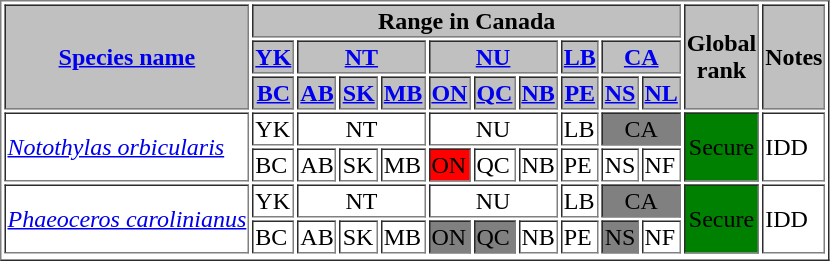<table border="1" |>
<tr>
<th rowspan="3" bgcolor=silver><a href='#'>Species name</a></th>
<th colspan="10" bgcolor=silver>Range in Canada</th>
<th rowspan="3" bgcolor=silver>Global <br> rank</th>
<th rowspan="3" bgcolor=silver>Notes</th>
</tr>
<tr>
<th bgcolor=silver><a href='#'>YK</a></th>
<th colspan="3" bgcolor=silver><a href='#'>NT</a></th>
<th colspan="3" bgcolor=silver><a href='#'>NU</a></th>
<th bgcolor=silver><a href='#'>LB</a></th>
<th colspan="2" bgcolor=silver><a href='#'>CA</a></th>
</tr>
<tr>
<th bgcolor=silver><a href='#'>BC</a></th>
<th bgcolor=silver><a href='#'>AB</a></th>
<th bgcolor=silver><a href='#'>SK</a></th>
<th bgcolor=silver><a href='#'>MB</a></th>
<th bgcolor=silver><a href='#'>ON</a></th>
<th bgcolor=silver><a href='#'>QC</a></th>
<th bgcolor=silver><a href='#'>NB</a></th>
<th bgcolor=silver><a href='#'>PE</a></th>
<th bgcolor=silver><a href='#'>NS</a></th>
<th bgcolor=silver><a href='#'>NL</a></th>
</tr>
<tr>
<td rowspan="2"><em><a href='#'>Notothylas orbicularis</a></em></td>
<td>YK</td>
<td colspan="3" align="center">NT</td>
<td colspan="3" align="center">NU</td>
<td>LB</td>
<td colspan="2" align="center" bgcolor=gray>CA</td>
<td rowspan="2" align="center" bgcolor=green>Secure</td>
<td rowspan="2">IDD</td>
</tr>
<tr>
<td>BC</td>
<td>AB</td>
<td>SK</td>
<td>MB</td>
<td bgcolor=red>ON</td>
<td>QC</td>
<td>NB</td>
<td>PE</td>
<td>NS</td>
<td>NF</td>
</tr>
<tr>
<td rowspan="2"><em><a href='#'>Phaeoceros carolinianus</a></em></td>
<td>YK</td>
<td colspan="3" align="center">NT</td>
<td colspan="3" align="center">NU</td>
<td>LB</td>
<td colspan="2" align="center" bgcolor=gray>CA</td>
<td rowspan="2" align="center" bgcolor=green>Secure</td>
<td rowspan="2">IDD</td>
</tr>
<tr>
<td>BC</td>
<td>AB</td>
<td>SK</td>
<td>MB</td>
<td bgcolor=gray>ON</td>
<td bgcolor=gray>QC</td>
<td>NB</td>
<td>PE</td>
<td bgcolor=gray>NS</td>
<td>NF</td>
</tr>
<tr>
</tr>
</table>
